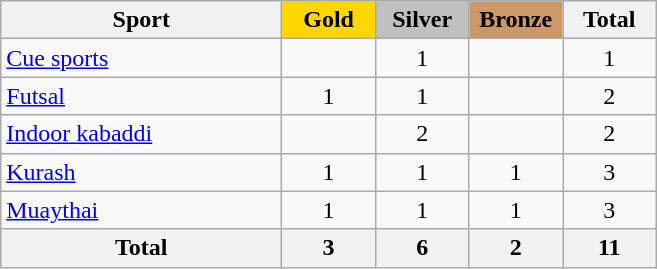<table class="wikitable sortable" style="text-align:center;">
<tr>
<th width=180>Sport</th>
<th scope="col" style="background:gold; width:55px;">Gold</th>
<th scope="col" style="background:silver; width:55px;">Silver</th>
<th scope="col" style="background:#cc9966; width:55px;">Bronze</th>
<th width=55>Total</th>
</tr>
<tr>
<td align=left><a href='#'>Cue sports</a></td>
<td></td>
<td>1</td>
<td></td>
<td>1</td>
</tr>
<tr>
<td align=left><a href='#'>Futsal</a></td>
<td>1</td>
<td>1</td>
<td></td>
<td>2</td>
</tr>
<tr>
<td align=left><a href='#'>Indoor kabaddi</a></td>
<td></td>
<td>2</td>
<td></td>
<td>2</td>
</tr>
<tr>
<td align=left><a href='#'>Kurash</a></td>
<td>1</td>
<td>1</td>
<td>1</td>
<td>3</td>
</tr>
<tr>
<td align=left><a href='#'>Muaythai</a></td>
<td>1</td>
<td>1</td>
<td>1</td>
<td>3</td>
</tr>
<tr class="sortbottom">
<th>Total</th>
<th>3</th>
<th>6</th>
<th>2</th>
<th>11</th>
</tr>
</table>
